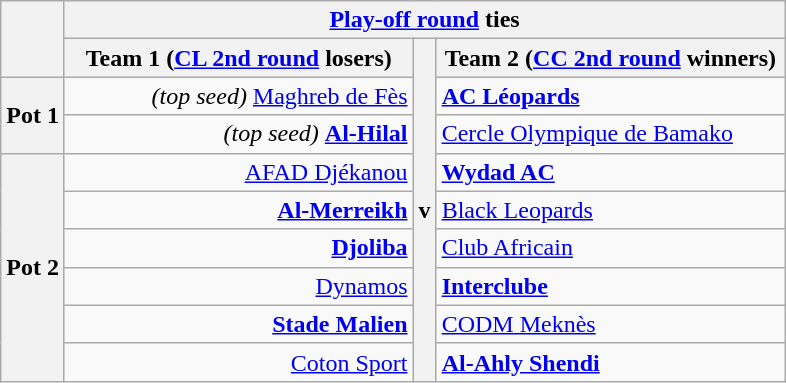<table class="wikitable">
<tr>
<th rowspan=2></th>
<th colspan=3><a href='#'>Play-off round</a> ties</th>
</tr>
<tr>
<th width=225>Team 1 (<a href='#'>CL 2nd round</a> losers)</th>
<th rowspan=9>v</th>
<th width=225>Team 2 (<a href='#'>CC 2nd round</a> winners)</th>
</tr>
<tr>
<th rowspan=2>Pot 1</th>
<td align=right><em>(top seed)</em> <a href='#'>Maghreb de Fès</a> </td>
<td align=left> <strong><a href='#'>AC Léopards</a></strong></td>
</tr>
<tr>
<td align=right><em>(top seed)</em> <strong><a href='#'>Al-Hilal</a></strong> </td>
<td align=left> <a href='#'>Cercle Olympique de Bamako</a></td>
</tr>
<tr>
<th rowspan=6>Pot 2</th>
<td align=right><a href='#'>AFAD Djékanou</a> </td>
<td align=left> <strong><a href='#'>Wydad AC</a></strong></td>
</tr>
<tr>
<td align=right><strong><a href='#'>Al-Merreikh</a></strong> </td>
<td align=left> <a href='#'>Black Leopards</a></td>
</tr>
<tr>
<td align=right><strong><a href='#'>Djoliba</a></strong> </td>
<td align=left> <a href='#'>Club Africain</a></td>
</tr>
<tr>
<td align=right><a href='#'>Dynamos</a> </td>
<td align=left> <strong><a href='#'>Interclube</a></strong></td>
</tr>
<tr>
<td align=right><strong><a href='#'>Stade Malien</a></strong> </td>
<td align=left> <a href='#'>CODM Meknès</a></td>
</tr>
<tr>
<td align=right><a href='#'>Coton Sport</a> </td>
<td align=left> <strong><a href='#'>Al-Ahly Shendi</a></strong></td>
</tr>
</table>
